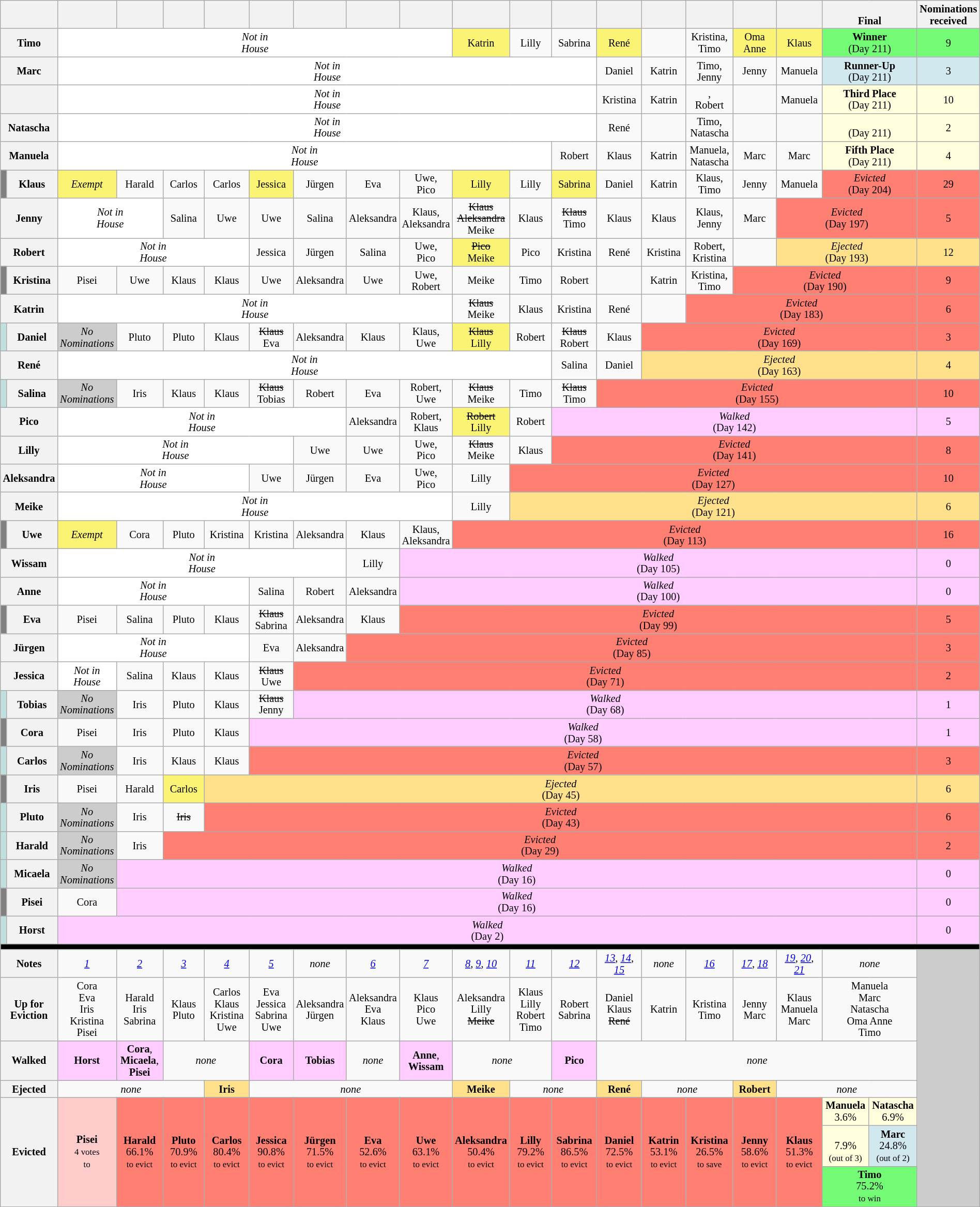<table class="wikitable" style="text-align:center; font-size:85%; line-height:15px; width:100%">
<tr>
<th style="width:5%" colspan="2"></th>
<th style="width:5%"></th>
<th style="width:5%"></th>
<th style="width:5%"></th>
<th style="width:5%"></th>
<th style="width:5%"></th>
<th style="width:5%"></th>
<th style="width:5%"></th>
<th style="width:5%"></th>
<th style="width:5%"></th>
<th style="width:5%"></th>
<th style="width:5%"></th>
<th style="width:5%"></th>
<th style="width:5%"></th>
<th style="width:5%"></th>
<th style="width:5%"></th>
<th style="width:5%"></th>
<th style="width:10%" colspan="2"><br>Final</th>
<th style="width:5%">Nominations<br>received</th>
</tr>
<tr>
<th colspan="2">Timo</th>
<td colspan="8" style="background:white"><em>Not in<br>House</em></td>
<td style="background:#FBF373">Katrin</td>
<td>Lilly</td>
<td>Sabrina</td>
<td style="background:#FBF373">René</td>
<td></td>
<td>Kristina,<br>Timo</td>
<td style="background:#FBF373">Oma Anne</td>
<td style="background:#FBF373">Klaus</td>
<td style="background:#73fb76;" colspan="2"><strong>Winner</strong><br>(Day 211)</td>
<td style="background:#73fb76;">9</td>
</tr>
<tr>
<th colspan="2">Marc</th>
<td colspan="11" style="background:white"><em>Not in<br>House</em></td>
<td>Daniel</td>
<td>Katrin</td>
<td>Timo,<br>Jenny</td>
<td>Jenny</td>
<td>Manuela</td>
<td style="background:#d1e8ef;" colspan="2"><strong>Runner-Up</strong><br>(Day 211)</td>
<td style="background:#d1e8ef;">3</td>
</tr>
<tr>
<th colspan="2"></th>
<td colspan="11" style="background:white"><em>Not in<br>House</em></td>
<td>Kristina</td>
<td>Katrin</td>
<td>,<br>Robert</td>
<td></td>
<td>Manuela</td>
<td style="background:#ffffdd;" colspan="2"><strong>Third Place</strong><br>(Day 211)</td>
<td style="background:#ffffdd;">10</td>
</tr>
<tr>
<th colspan="2">Natascha</th>
<td colspan="11" style="background:white"><em>Not in<br>House</em></td>
<td>René</td>
<td></td>
<td>Timo,<br>Natascha</td>
<td></td>
<td></td>
<td style="background:#ffffdd;" colspan="2"><strong></strong><br>(Day 211)</td>
<td style="background:#ffffdd;">2</td>
</tr>
<tr>
<th colspan="2">Manuela</th>
<td colspan="10" style="background:white"><em>Not in<br>House</em></td>
<td>Robert</td>
<td>Klaus</td>
<td>Katrin</td>
<td>Manuela,<br>Natascha</td>
<td>Marc</td>
<td>Marc</td>
<td style="background:#ffffdd;" colspan="2"><strong>Fifth Place</strong><br>(Day 211)</td>
<td style="background:#ffffdd;">4</td>
</tr>
<tr>
<td style="background:grey;"></td>
<th>Klaus</th>
<td style="background:#fbf373;"><em>Exempt</em></td>
<td>Harald</td>
<td>Carlos</td>
<td>Carlos</td>
<td style="background:#FBF373">Jessica</td>
<td>Jürgen</td>
<td>Eva</td>
<td>Uwe,<br>Pico</td>
<td style="background:#FBF373">Lilly</td>
<td>Lilly</td>
<td style="background:#FBF373">Sabrina</td>
<td>Daniel</td>
<td>Katrin</td>
<td>Klaus,<br>Timo</td>
<td>Jenny</td>
<td>Manuela</td>
<td style="background:#ff8072;" colspan="2"><em>Evicted</em><br>(Day 204)</td>
<td style="background:#ff8072;">29</td>
</tr>
<tr>
<th colspan="2">Jenny</th>
<td colspan="2" style="background:white"><em>Not in<br>House</em></td>
<td>Salina</td>
<td>Uwe</td>
<td>Uwe</td>
<td>Salina</td>
<td>Aleksandra</td>
<td>Klaus,<br>Aleksandra</td>
<td><s>Klaus</s> <br><s>Aleksandra</s> <br>Meike</td>
<td>Klaus</td>
<td><s>Klaus</s> <br>Timo</td>
<td>Klaus</td>
<td>Klaus</td>
<td>Klaus,<br>Jenny</td>
<td>Marc</td>
<td style="background:#ff8072;" colspan="3"><em>Evicted</em><br>(Day 197)</td>
<td style="background:#ff8072;">5</td>
</tr>
<tr>
<th colspan="2">Robert</th>
<td colspan="4" style="background:white"><em>Not in<br>House</em></td>
<td>Jessica</td>
<td>Jürgen</td>
<td>Salina</td>
<td>Uwe,<br>Pico</td>
<td style="background:#FBF373"><s>Pico</s> <br>Meike</td>
<td>Pico</td>
<td>Kristina</td>
<td>René</td>
<td>Kristina</td>
<td>Robert,<br>Kristina</td>
<td></td>
<td style="background:#ffe08b;" colspan="3"><em>Ejected</em><br>(Day 193)</td>
<td style="background:#ffe08b;">12</td>
</tr>
<tr>
<td style="background:grey;"></td>
<th>Kristina</th>
<td>Pisei</td>
<td>Uwe</td>
<td>Klaus</td>
<td>Klaus</td>
<td>Uwe</td>
<td>Aleksandra</td>
<td>Uwe</td>
<td>Uwe,<br>Robert</td>
<td>Meike</td>
<td>Timo</td>
<td>Robert</td>
<td></td>
<td>Katrin</td>
<td>Kristina,<br>Timo</td>
<td style="background:#ff8072;" colspan="4"><em>Evicted</em><br>(Day 190)</td>
<td style="background:#ff8072;">9</td>
</tr>
<tr>
<th colspan="2">Katrin</th>
<td colspan="8" style="background:white"><em>Not in<br>House</em></td>
<td><s>Klaus</s> <br>Meike</td>
<td>Klaus</td>
<td>Kristina</td>
<td>René</td>
<td></td>
<td style="background:#ff8072;" colspan="5"><em>Evicted</em><br>(Day 183)</td>
<td style="background:#ff8072;">6</td>
</tr>
<tr>
<td style="background:#c0e0e0;"></td>
<th>Daniel</th>
<td style="background:#ccc;"><em>No<br>Nominations</em></td>
<td>Pluto</td>
<td>Pluto</td>
<td>Klaus</td>
<td><s>Klaus</s> <br>Eva</td>
<td>Aleksandra</td>
<td>Klaus</td>
<td>Klaus,<br>Uwe</td>
<td style="background:#FBF373"><s>Klaus</s> <br>Lilly</td>
<td>Robert</td>
<td><s>Klaus</s> <br>Robert</td>
<td>Klaus</td>
<td style="background:#ff8072;" colspan="6"><em>Evicted</em><br>(Day 169)</td>
<td style="background:#ff8072;">3</td>
</tr>
<tr>
<th colspan="2">René</th>
<td colspan="10" style="background:white"><em>Not in<br>House</em></td>
<td>Salina</td>
<td>Daniel</td>
<td style="background:#ffe08b;" colspan="6"><em>Ejected</em><br>(Day 163)</td>
<td style="background:#ffe08b;">4</td>
</tr>
<tr>
<td style="background:#c0e0e0;"></td>
<th>Salina</th>
<td style="background:#ccc;"><em>No<br>Nominations</em></td>
<td>Iris</td>
<td>Klaus</td>
<td>Klaus</td>
<td><s>Klaus</s> <br>Tobias</td>
<td>Robert</td>
<td>Eva</td>
<td>Robert,<br>Uwe</td>
<td><s>Klaus</s> <br>Meike</td>
<td>Timo</td>
<td><s>Klaus</s> <br>Timo</td>
<td style="background:#ff8072;" colspan="7"><em>Evicted</em><br>(Day 155)</td>
<td style="background:#ff8072;">10</td>
</tr>
<tr>
<th colspan="2">Pico</th>
<td colspan="6" style="background:white"><em>Not in<br>House</em></td>
<td>Aleksandra</td>
<td>Robert,<br>Klaus</td>
<td style="background:#FBF373"><s>Robert</s> <br>Lilly</td>
<td>Robert</td>
<td style="background:#fcf;" colspan="8"><em>Walked</em><br>(Day 142)</td>
<td style="background:#fcf;">5</td>
</tr>
<tr>
<th colspan="2">Lilly</th>
<td colspan="5" style="background:white"><em>Not in<br>House</em></td>
<td>Uwe</td>
<td>Uwe</td>
<td>Uwe,<br>Pico</td>
<td><s>Klaus</s> <br>Meike</td>
<td>Klaus</td>
<td style="background:#ff8072;" colspan="8"><em>Evicted</em><br>(Day 141)</td>
<td style="background:#ff8072;">8</td>
</tr>
<tr>
<th colspan="2">Aleksandra</th>
<td colspan="4" style="background:white"><em>Not in<br>House</em></td>
<td>Uwe</td>
<td>Jürgen</td>
<td>Eva</td>
<td>Uwe,<br>Pico</td>
<td>Lilly</td>
<td style="background:#ff8072;" colspan="9"><em>Evicted</em><br>(Day 127)</td>
<td style="background:#ff8072;">10</td>
</tr>
<tr>
<th colspan="2">Meike</th>
<td colspan="8" style="background:white"><em>Not in<br>House</em></td>
<td>Lilly</td>
<td style="background:#ffe08b;" colspan="9"><em>Ejected</em><br>(Day 121)</td>
<td style="background:#ffe08b;">6</td>
</tr>
<tr>
<td style="background:grey;"></td>
<th>Uwe</th>
<td style="background:#fbf373;"><em>Exempt</em></td>
<td>Cora</td>
<td>Pluto</td>
<td>Kristina</td>
<td>Kristina</td>
<td>Aleksandra</td>
<td>Klaus</td>
<td>Klaus,<br>Aleksandra</td>
<td style="background:#ff8072;" colspan="10"><em>Evicted</em><br>(Day 113)</td>
<td style="background:#ff8072;">16</td>
</tr>
<tr>
<th colspan="2">Wissam</th>
<td colspan="6" style="background:white"><em>Not in<br>House</em></td>
<td>Lilly</td>
<td style="background:#fcf;" colspan="11"><em>Walked</em><br>(Day 105)</td>
<td style="background:#fcf;">0</td>
</tr>
<tr>
<th colspan="2">Anne</th>
<td colspan="4" style="background:white"><em>Not in<br>House</em></td>
<td>Salina</td>
<td>Robert</td>
<td>Aleksandra</td>
<td style="background:#fcf;" colspan="11"><em>Walked</em><br>(Day 100)</td>
<td style="background:#fcf;">0</td>
</tr>
<tr>
<td style="background:grey;"></td>
<th>Eva</th>
<td>Pisei</td>
<td>Salina</td>
<td>Pluto</td>
<td>Klaus</td>
<td><s>Klaus</s> <br>Sabrina</td>
<td>Aleksandra</td>
<td>Klaus</td>
<td style="background:#ff8072;" colspan="11"><em>Evicted</em><br>(Day 99)</td>
<td style="background:#ff8072;">5</td>
</tr>
<tr>
<th colspan="2">Jürgen</th>
<td colspan="4" style="background:white"><em>Not in<br>House</em></td>
<td>Eva</td>
<td>Aleksandra</td>
<td style="background:#ff8072;" colspan="12"><em>Evicted</em><br>(Day 85)</td>
<td style="background:#ff8072;">3</td>
</tr>
<tr>
<th colspan="2">Jessica</th>
<td style="background:white"><em>Not in<br>House</em></td>
<td>Salina</td>
<td>Klaus</td>
<td>Klaus</td>
<td><s>Klaus</s> <br>Uwe</td>
<td style="background:#ff8072;" colspan="13"><em>Evicted</em><br>(Day 71)</td>
<td style="background:#ff8072;">2</td>
</tr>
<tr>
<td style="background:#c0e0e0;"></td>
<th>Tobias</th>
<td style="background:#ccc;"><em>No<br>Nominations</em></td>
<td>Iris</td>
<td>Pluto</td>
<td>Klaus</td>
<td><s>Klaus</s> <br>Jenny</td>
<td style="background:#fcf;" colspan="13"><em>Walked</em><br>(Day 68)</td>
<td style="background:#fcf;">1</td>
</tr>
<tr>
<td style="background:grey;"></td>
<th>Cora</th>
<td>Pisei</td>
<td>Iris</td>
<td>Pluto</td>
<td>Klaus</td>
<td style="background:#fcf;" colspan="14"><em>Walked</em><br>(Day 58)</td>
<td style="background:#fcf;">1</td>
</tr>
<tr>
<td style="background:#c0e0e0;"></td>
<th>Carlos</th>
<td style="background:#ccc;"><em>No<br>Nominations</em></td>
<td>Iris</td>
<td>Klaus</td>
<td>Klaus</td>
<td style="background:#ff8072;" colspan="14"><em>Evicted</em><br>(Day 57)</td>
<td style="background:#ff8072;">3</td>
</tr>
<tr>
<td style="background:grey;"></td>
<th>Iris</th>
<td>Pisei</td>
<td>Harald</td>
<td style="background:#FBF373">Carlos</td>
<td style="background:#ffe08b;" colspan="15"><em>Ejected</em><br>(Day 45)</td>
<td style="background:#ffe08b;">6</td>
</tr>
<tr>
<td style="background:#c0e0e0;"></td>
<th>Pluto</th>
<td style="background:#ccc;"><em>No<br>Nominations</em></td>
<td>Iris</td>
<td><s>Iris</s></td>
<td style="background:#ff8072;" colspan="15"><em>Evicted</em><br>(Day 43)</td>
<td style="background:#ff8072;">6</td>
</tr>
<tr>
<td style="background:#c0e0e0;"></td>
<th>Harald</th>
<td style="background:#ccc;"><em>No<br>Nominations</em></td>
<td>Iris</td>
<td style="background:#ff8072;" colspan="16"><em>Evicted</em><br>(Day 29)</td>
<td style="background:#ff8072;">2</td>
</tr>
<tr>
<td style="background:#c0e0e0;"></td>
<th>Micaela</th>
<td style="background:#ccc;"><em>No<br>Nominations</em></td>
<td style="background:#fcf;" colspan="17"><em>Walked</em><br>(Day 16)</td>
<td style="background:#fcf;">0</td>
</tr>
<tr>
<td style="background:grey;"></td>
<th>Pisei</th>
<td>Cora</td>
<td style="background:#fcf;" colspan="17"><em>Walked</em><br>(Day 16)</td>
<td style="background:#fcf;">0</td>
</tr>
<tr>
<td style="background:#c0e0e0;"></td>
<th>Horst</th>
<td style="background:#fcf;" colspan="18"><em>Walked</em><br>(Day 2)</td>
<td style="background:#fcf;">0</td>
</tr>
<tr>
<td style="background:#000;" colspan="21"></td>
</tr>
<tr>
<th colspan="2">Notes</th>
<td><em><a href='#'>1</a></em></td>
<td><em><a href='#'>2</a></em></td>
<td><em><a href='#'>3</a></em></td>
<td><em><a href='#'>4</a></em></td>
<td><em><a href='#'>5</a></em></td>
<td><em>none</em></td>
<td><em><a href='#'>6</a></em></td>
<td><em><a href='#'>7</a></em></td>
<td><em><a href='#'>8</a>, <a href='#'>9</a>, <a href='#'>10</a></em></td>
<td><em><a href='#'>11</a></em></td>
<td><em><a href='#'>12</a></em></td>
<td><em><a href='#'>13</a>, <a href='#'>14</a>, <a href='#'>15</a></em></td>
<td><em>none</em></td>
<td><em><a href='#'>16</a></em></td>
<td><em><a href='#'>17</a>, <a href='#'>18</a></em></td>
<td><em><a href='#'>19</a>, <a href='#'>20</a>, <a href='#'>21</a></em></td>
<td colspan="2"><em>none</em></td>
<td rowspan="8" style="background:#ccc;"></td>
</tr>
<tr>
<th colspan="2">Up for<br>Eviction</th>
<td>Cora<br>Eva<br>Iris<br>Kristina<br>Pisei</td>
<td>Harald<br>Iris<br>Sabrina</td>
<td>Klaus<br>Pluto</td>
<td>Carlos<br>Klaus<br>Kristina<br>Uwe</td>
<td>Eva<br>Jessica<br>Sabrina<br>Uwe</td>
<td>Aleksandra<br>Jürgen</td>
<td>Aleksandra<br>Eva<br>Klaus</td>
<td>Klaus<br>Pico<br>Uwe</td>
<td>Aleksandra<br>Lilly<br><s>Meike</s></td>
<td>Klaus<br>Lilly<br>Robert<br>Timo</td>
<td>Robert<br>Sabrina</td>
<td>Daniel<br>Klaus<br><s>René</s></td>
<td>Katrin<br></td>
<td>Kristina<br>Timo</td>
<td>Jenny<br>Marc<br></td>
<td>Klaus<br>Manuela<br>Marc<br></td>
<td colspan="2">Manuela<br>Marc<br>Natascha<br>Oma Anne<br>Timo</td>
</tr>
<tr>
<th colspan="2">Walked</th>
<td style="background:#fcf;"><strong>Horst</strong></td>
<td style="background:#fcf;"><strong>Cora</strong>,<br><strong>Micaela</strong>,<br><strong>Pisei</strong></td>
<td colspan="2"><em>none</em></td>
<td style="background:#fcf;"><strong>Cora</strong></td>
<td style="background:#fcf;"><strong>Tobias</strong></td>
<td><em>none</em></td>
<td style="background:#fcf;"><strong>Anne</strong>,<br><strong>Wissam</strong></td>
<td colspan="2"><em>none</em></td>
<td style="background:#fcf;"><strong>Pico</strong></td>
<td colspan="7"><em>none</em></td>
</tr>
<tr>
<th colspan="2">Ejected</th>
<td colspan="3"><em>none</em></td>
<td style="background:#ffe08b;"><strong>Iris</strong></td>
<td colspan="4"><em>none</em></td>
<td style="background:#ffe08b;"><strong>Meike</strong></td>
<td colspan="2"><em>none</em></td>
<td style="background:#ffe08b;"><strong>René</strong></td>
<td colspan="2"><em>none</em></td>
<td style="background:#ffe08b;"><strong>Robert</strong></td>
<td colspan="3"><em>none</em></td>
</tr>
<tr>
<th rowspan="3" colspan="2">Evicted</th>
<td rowspan="3" style="background:#fcc;"><strong>Pisei</strong><br><small>4 votes<br>to </small></td>
<td rowspan="3" style="background:#ff8072;"><strong>Harald</strong><br>66.1%<br><small>to evict</small></td>
<td rowspan="3" style="background:#ff8072;"><strong>Pluto</strong><br>70.9%<br><small>to evict</small></td>
<td rowspan="3" style="background:#ff8072;"><strong>Carlos</strong><br>80.4%<br><small>to evict</small></td>
<td rowspan="3" style="background:#ff8072;"><strong>Jessica</strong><br>90.8%<br><small>to evict</small></td>
<td rowspan="3" style="background:#ff8072;"><strong>Jürgen</strong><br>71.5%<br><small>to evict</small></td>
<td rowspan="3" style="background:#ff8072;"><strong>Eva</strong><br>52.6%<br><small>to evict</small></td>
<td rowspan="3" style="background:#ff8072;"><strong>Uwe</strong><br>63.1%<br><small>to evict</small></td>
<td rowspan="3" style="background:#ff8072;"><strong>Aleksandra</strong><br>50.4%<br><small>to evict</small></td>
<td rowspan="3" style="background:#ff8072;"><strong>Lilly</strong><br>79.2%<br><small>to evict</small></td>
<td rowspan="3" style="background:#ff8072;"><strong>Sabrina</strong><br>86.5%<br><small>to evict</small></td>
<td rowspan="3" style="background:#ff8072;"><strong>Daniel</strong><br>72.5%<br><small>to evict</small></td>
<td rowspan="3" style="background:#ff8072;"><strong>Katrin</strong><br>53.1%<br><small>to evict</small></td>
<td rowspan="3" style="background:#ff8072;"><strong>Kristina</strong><br>26.5%<br><small>to save</small></td>
<td rowspan="3" style="background:#ff8072;"><strong>Jenny</strong><br>58.6%<br><small>to evict</small></td>
<td rowspan="3" style="background:#ff8072;"><strong>Klaus</strong><br>51.3%<br><small>to evict</small></td>
<td style="background:#ffffdd;"><strong>Manuela</strong><br>3.6%<br><small></small></td>
<td style="background:#ffffdd;"><strong>Natascha</strong><br>6.9%<br><small></small></td>
</tr>
<tr>
<td style="background:#ffffdd;"><strong></strong><br>7.9%<br><small>(out of 3)</small></td>
<td style="background:#d1e8ef;"><strong>Marc</strong><br>24.8%<br><small>(out of 2)</small></td>
</tr>
<tr>
<td colspan="2" style="background:#73fb76;"><strong>Timo</strong><br>75.2%<br><small>to win</small></td>
</tr>
</table>
